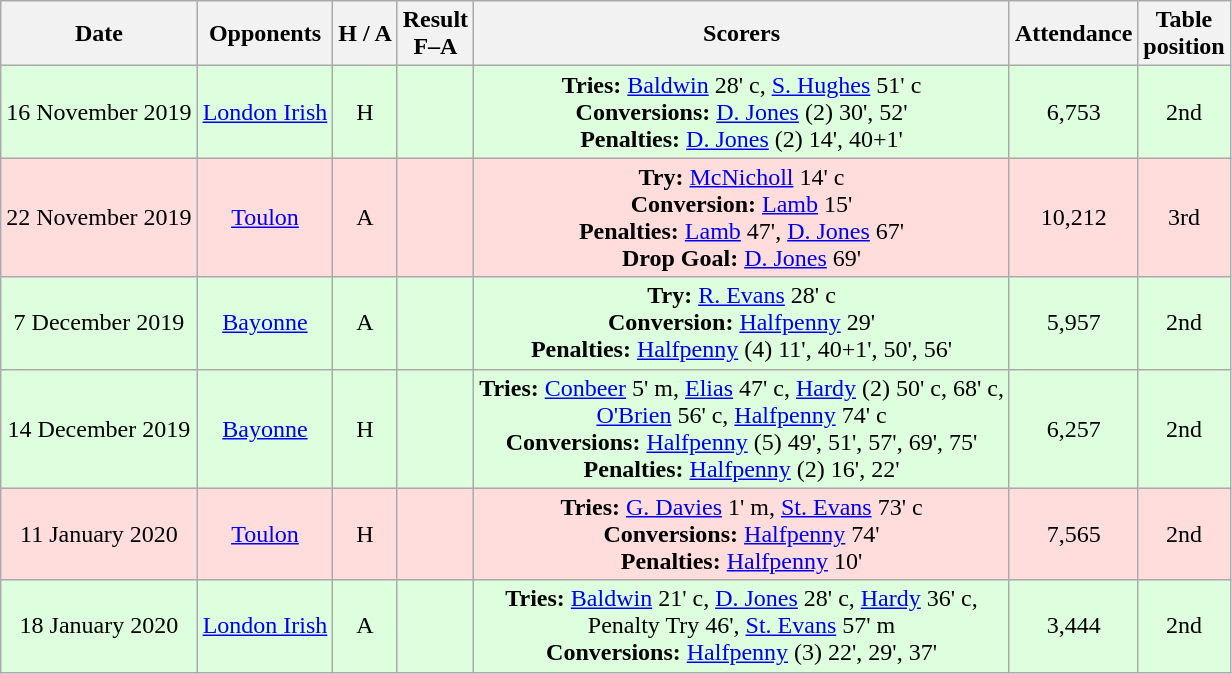<table class="wikitable" style="text-align:center">
<tr>
<th>Date</th>
<th>Opponents</th>
<th>H / A</th>
<th>Result<br>F–A</th>
<th>Scorers</th>
<th>Attendance</th>
<th>Table<br>position</th>
</tr>
<tr bgcolor="#ddffdd">
<td>16 November 2019</td>
<td><a href='#'>London Irish</a></td>
<td>H</td>
<td></td>
<td><strong>Tries:</strong> <a href='#'>Baldwin</a> 28' c, <a href='#'>S. Hughes</a> 51' c<br><strong>Conversions:</strong> <a href='#'>D. Jones</a> (2) 30', 52'<br><strong>Penalties:</strong> <a href='#'>D. Jones</a> (2) 14', 40+1'</td>
<td>6,753</td>
<td>2nd</td>
</tr>
<tr bgcolor="#ffdddd">
<td>22 November 2019</td>
<td><a href='#'>Toulon</a></td>
<td>A</td>
<td></td>
<td><strong>Try:</strong> <a href='#'>McNicholl</a> 14' c<br><strong>Conversion:</strong> <a href='#'>Lamb</a> 15'<br><strong>Penalties:</strong> <a href='#'>Lamb</a> 47', <a href='#'>D. Jones</a> 67'<br><strong>Drop Goal:</strong> <a href='#'>D. Jones</a> 69'</td>
<td>10,212</td>
<td>3rd</td>
</tr>
<tr bgcolor="#ddffdd">
<td>7 December 2019</td>
<td><a href='#'>Bayonne</a></td>
<td>A</td>
<td></td>
<td><strong>Try:</strong> <a href='#'>R. Evans</a> 28' c<br><strong>Conversion:</strong> <a href='#'>Halfpenny</a> 29'<br><strong>Penalties:</strong> <a href='#'>Halfpenny</a> (4) 11', 40+1', 50', 56'</td>
<td>5,957</td>
<td>2nd</td>
</tr>
<tr bgcolor="#ddffdd">
<td>14 December 2019</td>
<td><a href='#'>Bayonne</a></td>
<td>H</td>
<td></td>
<td><strong>Tries:</strong> <a href='#'>Conbeer</a> 5' m, <a href='#'>Elias</a> 47' c, <a href='#'>Hardy</a> (2) 50' c, 68' c,<br><a href='#'>O'Brien</a> 56' c, <a href='#'>Halfpenny</a> 74' c<br><strong>Conversions:</strong> <a href='#'>Halfpenny</a> (5) 49', 51', 57', 69', 75'<br><strong>Penalties:</strong> <a href='#'>Halfpenny</a> (2) 16', 22'</td>
<td>6,257</td>
<td>2nd</td>
</tr>
<tr bgcolor="#ffdddd">
<td>11 January 2020</td>
<td><a href='#'>Toulon</a></td>
<td>H</td>
<td></td>
<td><strong>Tries:</strong> <a href='#'>G. Davies</a> 1' m, <a href='#'>St. Evans</a> 73' c <br> <strong>Conversions:</strong> <a href='#'>Halfpenny</a> 74' <br> <strong>Penalties:</strong> <a href='#'>Halfpenny</a> 10'</td>
<td>7,565</td>
<td>2nd</td>
</tr>
<tr bgcolor="#ddffdd">
<td>18 January 2020</td>
<td><a href='#'>London Irish</a></td>
<td>A</td>
<td></td>
<td><strong>Tries:</strong> <a href='#'>Baldwin</a> 21' c, <a href='#'>D. Jones</a> 28' c, <a href='#'>Hardy</a> 36' c,<br>Penalty Try 46', <a href='#'>St. Evans</a> 57' m<br><strong>Conversions:</strong> <a href='#'>Halfpenny</a> (3) 22', 29', 37'</td>
<td>3,444</td>
<td>2nd</td>
</tr>
</table>
